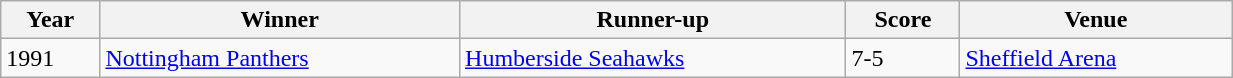<table class="wikitable" width=65%>
<tr>
<th>Year</th>
<th>Winner</th>
<th>Runner-up</th>
<th>Score</th>
<th>Venue</th>
</tr>
<tr>
<td>1991</td>
<td><a href='#'>Nottingham Panthers</a></td>
<td><a href='#'>Humberside Seahawks</a></td>
<td>7-5</td>
<td><a href='#'>Sheffield Arena</a></td>
</tr>
</table>
